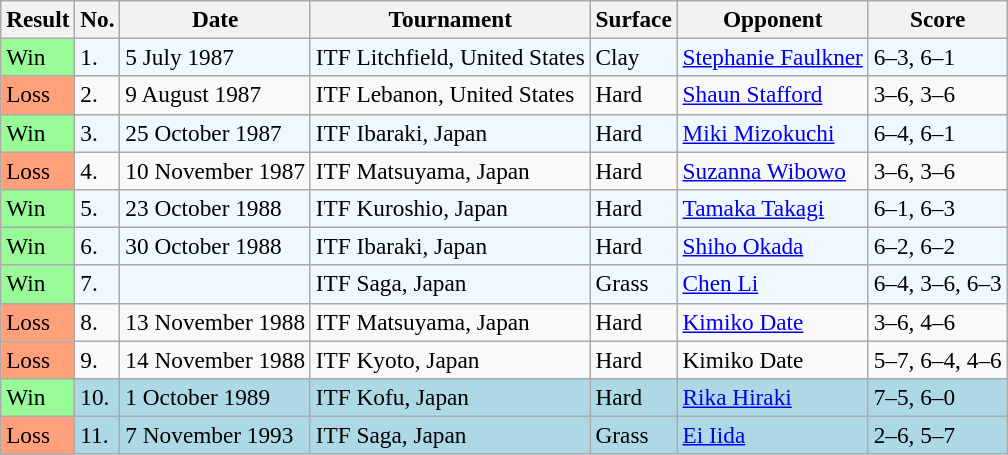<table class="sortable wikitable" style=font-size:97%>
<tr>
<th>Result</th>
<th>No.</th>
<th>Date</th>
<th>Tournament</th>
<th>Surface</th>
<th>Opponent</th>
<th class="unsortable">Score</th>
</tr>
<tr bgcolor=f0f8ff>
<td style="background:#98fb98;">Win</td>
<td>1.</td>
<td>5 July 1987</td>
<td>ITF Litchfield, United States</td>
<td>Clay</td>
<td> <a href='#'>Stephanie Faulkner</a></td>
<td>6–3, 6–1</td>
</tr>
<tr>
<td style="background:#ffa07a;">Loss</td>
<td>2.</td>
<td>9 August 1987</td>
<td>ITF Lebanon, United States</td>
<td>Hard</td>
<td> <a href='#'>Shaun Stafford</a></td>
<td>3–6, 3–6</td>
</tr>
<tr style="background:#f0f8ff;">
<td style="background:#98fb98;">Win</td>
<td>3.</td>
<td>25 October 1987</td>
<td>ITF Ibaraki, Japan</td>
<td>Hard</td>
<td> <a href='#'>Miki Mizokuchi</a></td>
<td>6–4, 6–1</td>
</tr>
<tr>
<td style="background:#ffa07a;">Loss</td>
<td>4.</td>
<td>10 November 1987</td>
<td>ITF Matsuyama, Japan</td>
<td>Hard</td>
<td> <a href='#'>Suzanna Wibowo</a></td>
<td>3–6, 3–6</td>
</tr>
<tr style="background:#f0f8ff;">
<td style="background:#98fb98;">Win</td>
<td>5.</td>
<td>23 October 1988</td>
<td>ITF Kuroshio, Japan</td>
<td>Hard</td>
<td> <a href='#'>Tamaka Takagi</a></td>
<td>6–1, 6–3</td>
</tr>
<tr style="background:#f0f8ff;">
<td style="background:#98fb98;">Win</td>
<td>6.</td>
<td>30 October 1988</td>
<td>ITF Ibaraki, Japan</td>
<td>Hard</td>
<td> <a href='#'>Shiho Okada</a></td>
<td>6–2, 6–2</td>
</tr>
<tr style="background:#f0f8ff;">
<td style="background:#98fb98;">Win</td>
<td>7.</td>
<td></td>
<td>ITF Saga, Japan</td>
<td>Grass</td>
<td> <a href='#'>Chen Li</a></td>
<td>6–4, 3–6, 6–3</td>
</tr>
<tr>
<td style="background:#ffa07a;">Loss</td>
<td>8.</td>
<td>13 November 1988</td>
<td>ITF Matsuyama, Japan</td>
<td>Hard</td>
<td> <a href='#'>Kimiko Date</a></td>
<td>3–6, 4–6</td>
</tr>
<tr>
<td style="background:#ffa07a;">Loss</td>
<td>9.</td>
<td>14 November 1988</td>
<td>ITF Kyoto, Japan</td>
<td>Hard</td>
<td> Kimiko Date</td>
<td>5–7, 6–4, 4–6</td>
</tr>
<tr style="background:lightblue;">
<td style="background:#98fb98;">Win</td>
<td>10.</td>
<td>1 October 1989</td>
<td>ITF Kofu, Japan</td>
<td>Hard</td>
<td> <a href='#'>Rika Hiraki</a></td>
<td>7–5, 6–0</td>
</tr>
<tr style="background:lightblue;">
<td style="background:#ffa07a;">Loss</td>
<td>11.</td>
<td>7 November 1993</td>
<td>ITF Saga, Japan</td>
<td>Grass</td>
<td> <a href='#'>Ei Iida</a></td>
<td>2–6, 5–7</td>
</tr>
</table>
